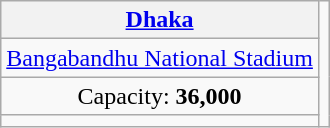<table class="wikitable" style="text-align:center">
<tr>
<th><a href='#'>Dhaka</a></th>
<td rowspan="4"></td>
</tr>
<tr>
<td><a href='#'>Bangabandhu National Stadium</a></td>
</tr>
<tr>
<td>Capacity: <strong>36,000</strong></td>
</tr>
<tr>
<td></td>
</tr>
</table>
